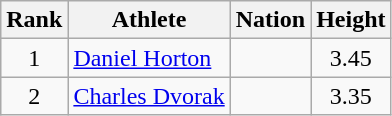<table class="wikitable sortable" style="text-align:center">
<tr>
<th>Rank</th>
<th>Athlete</th>
<th>Nation</th>
<th>Height</th>
</tr>
<tr>
<td>1</td>
<td align=left><a href='#'>Daniel Horton</a></td>
<td align=left></td>
<td>3.45</td>
</tr>
<tr>
<td>2</td>
<td align=left><a href='#'>Charles Dvorak</a></td>
<td align=left></td>
<td>3.35</td>
</tr>
</table>
